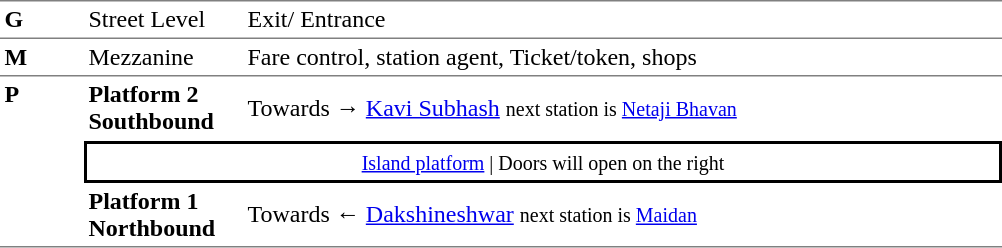<table table border=0 cellspacing=0 cellpadding=3>
<tr>
<td style="border-top:solid 1px gray;border-bottom:solid 1px gray;" width=50 valign=top><strong>G</strong></td>
<td style="border-top:solid 1px gray;border-bottom:solid 1px gray;" width=100 valign=top>Street Level</td>
<td style="border-top:solid 1px gray;border-bottom:solid 1px gray;" width=390 valign=top>Exit/ Entrance</td>
</tr>
<tr>
<td style="border-bottom:solid 1px gray;"><strong>M</strong></td>
<td style="border-bottom:solid 1px gray;">Mezzanine</td>
<td style="border-bottom:solid 1px gray;">Fare control, station agent, Ticket/token, shops</td>
</tr>
<tr>
<td style="border-bottom:solid 1px gray;" width=50 rowspan=3 valign=top><strong>P</strong></td>
<td style="border-bottom:solid 1px white;" width=100><span><strong>Platform 2</strong><br><strong>Southbound</strong></span></td>
<td style="border-bottom:solid 1px white;" width=500>Towards → <a href='#'>Kavi Subhash</a> <small>next station is <a href='#'>Netaji Bhavan</a></small></td>
</tr>
<tr>
<td style="border-top:solid 2px black;border-right:solid 2px black;border-left:solid 2px black;border-bottom:solid 2px black;text-align:center;" colspan=2><small><a href='#'>Island platform</a> | Doors will open on the right </small></td>
</tr>
<tr>
<td style="border-bottom:solid 1px gray;" width=100><span><strong>Platform 1</strong><br><strong>Northbound</strong></span></td>
<td style="border-bottom:solid 1px gray;" width="500">Towards ← <a href='#'>Dakshineshwar</a> <small>next station is <a href='#'>Maidan</a></small></td>
</tr>
</table>
